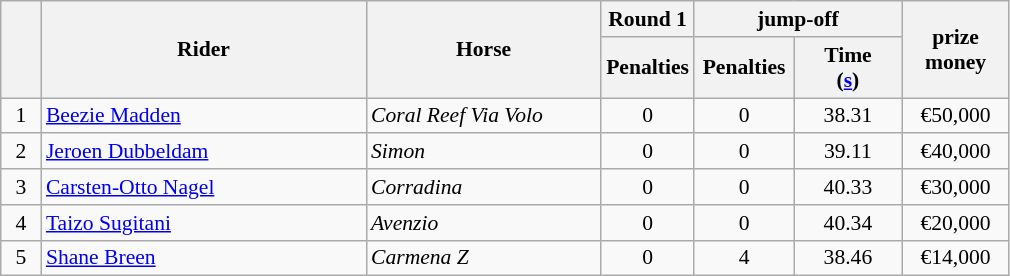<table class="wikitable" style="font-size: 90%">
<tr>
<th rowspan=2 width=20></th>
<th rowspan=2 width=210>Rider</th>
<th rowspan=2 width=150>Horse</th>
<th>Round 1</th>
<th colspan=2>jump-off</th>
<th rowspan=2 width=65>prize<br>money</th>
</tr>
<tr>
<th width=50>Penalties</th>
<th width=60>Penalties</th>
<th width=65>Time<br>(<a href='#'>s</a>)</th>
</tr>
<tr>
<td align=center>1</td>
<td> <a href='#'>Beezie Madden</a></td>
<td><em>Coral Reef Via Volo</em></td>
<td align=center>0</td>
<td align=center>0</td>
<td align=center>38.31</td>
<td align=center>€50,000</td>
</tr>
<tr>
<td align=center>2</td>
<td> <a href='#'>Jeroen Dubbeldam</a></td>
<td><em>Simon</em></td>
<td align=center>0</td>
<td align=center>0</td>
<td align=center>39.11</td>
<td align=center>€40,000</td>
</tr>
<tr>
<td align=center>3</td>
<td> <a href='#'>Carsten-Otto Nagel</a></td>
<td><em>Corradina</em></td>
<td align=center>0</td>
<td align=center>0</td>
<td align=center>40.33</td>
<td align=center>€30,000</td>
</tr>
<tr>
<td align=center>4</td>
<td> <a href='#'>Taizo Sugitani</a></td>
<td><em>Avenzio</em></td>
<td align=center>0</td>
<td align=center>0</td>
<td align=center>40.34</td>
<td align=center>€20,000</td>
</tr>
<tr>
<td align=center>5</td>
<td> <a href='#'>Shane Breen</a></td>
<td><em>Carmena Z</em></td>
<td align=center>0</td>
<td align=center>4</td>
<td align=center>38.46</td>
<td align=center>€14,000</td>
</tr>
</table>
